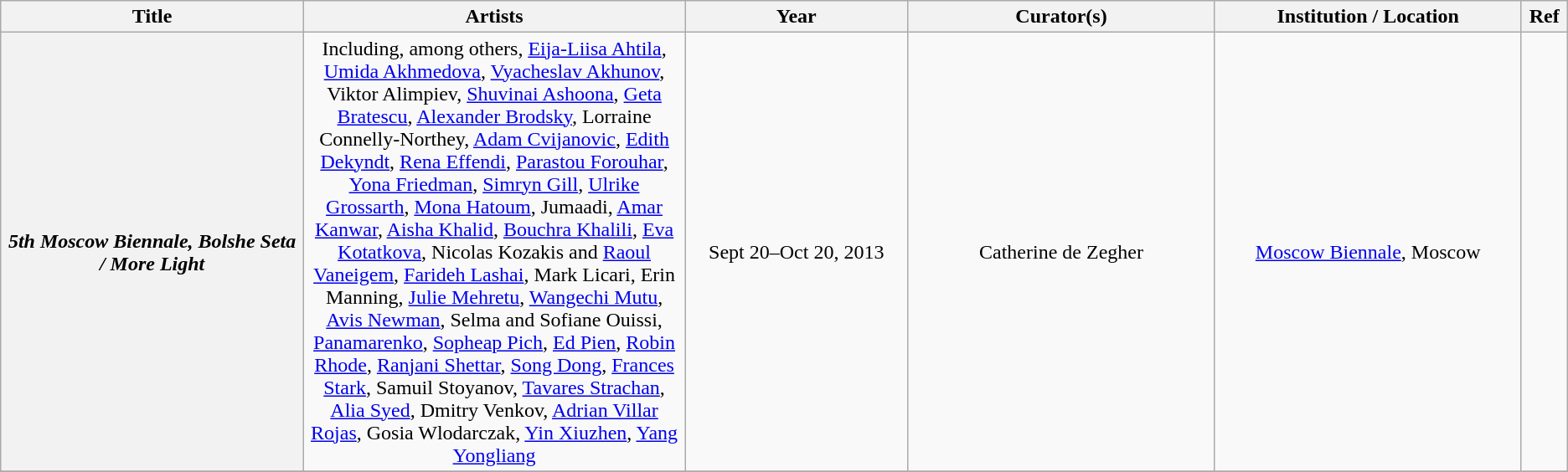<table class="wikitable plainrowheaders" style="text-align:center;">
<tr>
<th scope="col" style="width:20em;">Title</th>
<th scope="col" style="width:25em;">Artists</th>
<th scope="col" style="width:15em;">Year</th>
<th scope="col" style="width:20em;">Curator(s)</th>
<th scope="col" style="width:20em;">Institution / Location</th>
<th scope="col" style="width:2em;">Ref</th>
</tr>
<tr>
<th scope="row"><em>5th Moscow Biennale,</em> <em>Bolshe Seta / More Light</em></th>
<td>Including, among others, <a href='#'>Eija-Liisa Ahtila</a>, <a href='#'>Umida Akhmedova</a>, <a href='#'>Vyacheslav Akhunov</a>, Viktor Alimpiev, <a href='#'>Shuvinai Ashoona</a>, <a href='#'>Geta Bratescu</a>, <a href='#'>Alexander Brodsky</a>, Lorraine Connelly-Northey, <a href='#'>Adam Cvijanovic</a>, <a href='#'>Edith Dekyndt</a>, <a href='#'>Rena Effendi</a>, <a href='#'>Parastou Forouhar</a>, <a href='#'>Yona Friedman</a>, <a href='#'>Simryn Gill</a>, <a href='#'>Ulrike Grossarth</a>, <a href='#'>Mona Hatoum</a>, Jumaadi, <a href='#'>Amar Kanwar</a>, <a href='#'>Aisha Khalid</a>, <a href='#'>Bouchra Khalili</a>, <a href='#'>Eva Kotatkova</a>, Nicolas Kozakis and <a href='#'>Raoul Vaneigem</a>, <a href='#'>Farideh Lashai</a>, Mark Licari, Erin Manning, <a href='#'>Julie Mehretu</a>, <a href='#'>Wangechi Mutu</a>, <a href='#'>Avis Newman</a>, Selma and Sofiane Ouissi, <a href='#'>Panamarenko</a>, <a href='#'>Sopheap Pich</a>, <a href='#'>Ed Pien</a>, <a href='#'>Robin Rhode</a>, <a href='#'>Ranjani Shettar</a>, <a href='#'>Song Dong</a>, <a href='#'>Frances Stark</a>, Samuil Stoyanov, <a href='#'>Tavares Strachan</a>, <a href='#'>Alia Syed</a>, Dmitry Venkov, <a href='#'>Adrian Villar Rojas</a>, Gosia Wlodarczak, <a href='#'>Yin Xiuzhen</a>, <a href='#'>Yang Yongliang</a></td>
<td>Sept 20–Oct 20, 2013</td>
<td>Catherine de Zegher</td>
<td><a href='#'>Moscow Biennale</a>, Moscow</td>
<td></td>
</tr>
<tr>
</tr>
</table>
